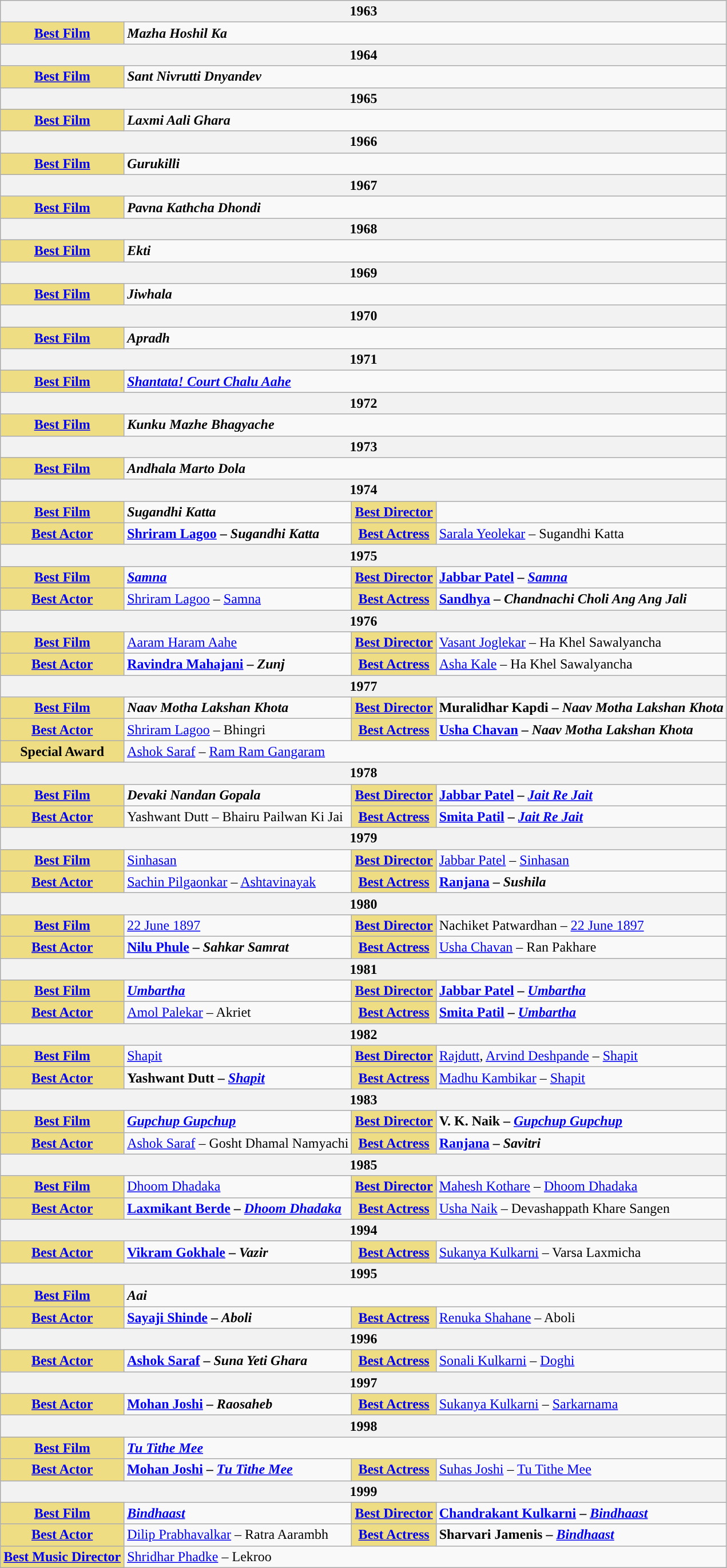<table class="wikitable">
<tr>
<th colspan="4">1963</th>
</tr>
<tr>
<th style="background:#EEDD82"><a href='#'><strong>Best Film</strong></a></th>
<td colspan="3"><strong><em>Mazha Hoshil Ka</em></strong></td>
</tr>
<tr>
<th colspan="4">1964</th>
</tr>
<tr>
<th style="background:#EEDD82"><a href='#'><strong>Best Film</strong></a></th>
<td colspan="3"><strong><em>Sant Nivrutti Dnyandev</em></strong></td>
</tr>
<tr>
<th colspan="4">1965</th>
</tr>
<tr>
<th style="background:#EEDD82"><a href='#'><strong>Best Film</strong></a></th>
<td colspan="3"><strong><em>Laxmi Aali Ghara</em></strong></td>
</tr>
<tr>
<th colspan="4">1966</th>
</tr>
<tr>
<th style="background:#EEDD82"><a href='#'><strong>Best Film</strong></a></th>
<td colspan="3"><strong><em>Gurukilli</em></strong></td>
</tr>
<tr>
<th colspan="4">1967</th>
</tr>
<tr>
<th style="background:#EEDD82"><a href='#'><strong>Best Film</strong></a></th>
<td colspan="3"><strong><em>Pavna Kathcha Dhondi</em></strong></td>
</tr>
<tr>
<th colspan="4">1968</th>
</tr>
<tr>
<th style="background:#EEDD82"><a href='#'><strong>Best Film</strong></a></th>
<td colspan="3"><strong><em>Ekti</em></strong></td>
</tr>
<tr>
<th colspan="4">1969</th>
</tr>
<tr>
<th style="background:#EEDD82"><a href='#'><strong>Best Film</strong></a></th>
<td colspan="3"><strong><em>Jiwhala</em></strong></td>
</tr>
<tr>
<th colspan="4">1970</th>
</tr>
<tr>
<th style="background:#EEDD82"><a href='#'><strong>Best Film</strong></a></th>
<td colspan="3"><strong><em>Apradh</em></strong></td>
</tr>
<tr>
<th colspan="4">1971</th>
</tr>
<tr>
<th style="background:#EEDD82"><a href='#'><strong>Best Film</strong></a></th>
<td colspan="3"><strong><em><a href='#'>Shantata! Court Chalu Aahe</a></em></strong></td>
</tr>
<tr>
<th colspan="4">1972</th>
</tr>
<tr>
<th style="background:#EEDD82"><a href='#'><strong>Best Film</strong></a></th>
<td colspan="3"><strong><em>Kunku Mazhe Bhagyache</em></strong></td>
</tr>
<tr>
<th colspan="4">1973</th>
</tr>
<tr>
<th style="background:#EEDD82"><a href='#'><strong>Best Film</strong></a></th>
<td colspan="3"><strong><em>Andhala Marto Dola</em></strong></td>
</tr>
<tr>
<th colspan="4">1974</th>
</tr>
<tr>
<th style="background:#EEDD82"><a href='#'><strong>Best Film</strong></a></th>
<td><strong><em>Sugandhi Katta</em></strong></td>
<th style="background:#EEDD82"><a href='#'><strong>Best Director</strong></a></th>
<td></td>
</tr>
<tr>
<th style="background:#EEDD82"><a href='#'><strong>Best Actor</strong></a></th>
<td><strong><a href='#'>Shriram Lagoo</a> – <em>Sugandhi Katta<strong><em></td>
<th style="background:#EEDD82"><a href='#'></strong>Best Actress<strong></a></th>
<td></strong><a href='#'>Sarala Yeolekar</a> – </em>Sugandhi Katta</em></strong></td>
</tr>
<tr>
<th colspan="4">1975</th>
</tr>
<tr>
<th style="background:#EEDD82"><a href='#'><strong>Best Film</strong></a></th>
<td><strong><a href='#'><em>Samna</em></a></strong></td>
<th style="background:#EEDD82"><a href='#'><strong>Best Director</strong></a></th>
<td><strong><a href='#'>Jabbar Patel</a> – <em><a href='#'>Samna</a><strong><em></td>
</tr>
<tr>
<th style="background:#EEDD82"><a href='#'></strong>Best Actor<strong></a></th>
<td></strong><a href='#'>Shriram Lagoo</a> – </em><a href='#'>Samna</a></em></strong></td>
<th style="background:#EEDD82"><a href='#'><strong>Best Actress</strong></a></th>
<td><strong><a href='#'>Sandhya</a> – <em>Chandnachi Choli Ang Ang Jali<strong><em></td>
</tr>
<tr>
<th colspan="4">1976</th>
</tr>
<tr>
<th style="background:#EEDD82"><a href='#'></strong>Best Film<strong></a></th>
<td></em></strong><a href='#'>Aaram Haram Aahe</a><strong><em></td>
<th style="background:#EEDD82"><a href='#'></strong>Best Director<strong></a></th>
<td></strong><a href='#'>Vasant Joglekar</a> – </em>Ha Khel Sawalyancha</em></strong></td>
</tr>
<tr>
<th style="background:#EEDD82"><a href='#'><strong>Best Actor</strong></a></th>
<td><strong><a href='#'>Ravindra Mahajani</a> – <em>Zunj<strong><em></td>
<th style="background:#EEDD82"><a href='#'></strong>Best Actress<strong></a></th>
<td></strong><a href='#'>Asha Kale</a> – </em>Ha Khel Sawalyancha</em></strong></td>
</tr>
<tr>
<th colspan="4">1977</th>
</tr>
<tr>
<th style="background:#EEDD82"><a href='#'><strong>Best Film</strong></a></th>
<td><strong><em>Naav Motha Lakshan Khota</em></strong></td>
<th style="background:#EEDD82"><a href='#'><strong>Best Director</strong></a></th>
<td><strong>Muralidhar Kapdi – <em>Naav Motha Lakshan Khota<strong><em></td>
</tr>
<tr>
<th style="background:#EEDD82"><a href='#'></strong>Best Actor<strong></a></th>
<td></strong><a href='#'>Shriram Lagoo</a> – </em>Bhingri</em></strong></td>
<th style="background:#EEDD82"><a href='#'><strong>Best Actress</strong></a></th>
<td><strong><a href='#'>Usha Chavan</a> – <em>Naav Motha Lakshan Khota<strong><em></td>
</tr>
<tr>
<th style="background:#EEDD82"></strong>Special Award<strong></th>
<td colspan="3"></strong><a href='#'>Ashok Saraf</a> – </em><a href='#'>Ram Ram Gangaram</a></em></strong></td>
</tr>
<tr>
<th colspan="4">1978</th>
</tr>
<tr>
<th style="background:#EEDD82"><a href='#'><strong>Best Film</strong></a></th>
<td><strong><em>Devaki Nandan Gopala</em></strong></td>
<th style="background:#EEDD82"><a href='#'><strong>Best Director</strong></a></th>
<td><strong><a href='#'>Jabbar Patel</a> – <em><a href='#'>Jait Re Jait</a><strong><em></td>
</tr>
<tr>
<th style="background:#EEDD82"><a href='#'></strong>Best Actor<strong></a></th>
<td></strong>Yashwant Dutt – </em>Bhairu Pailwan Ki Jai</em></strong></td>
<th style="background:#EEDD82"><a href='#'><strong>Best Actress</strong></a></th>
<td><strong><a href='#'>Smita Patil</a> – <em><a href='#'>Jait Re Jait</a><strong><em></td>
</tr>
<tr>
<th colspan="4">1979</th>
</tr>
<tr>
<th style="background:#EEDD82"><a href='#'></strong>Best Film<strong></a></th>
<td></em></strong><a href='#'>Sinhasan</a><strong><em></td>
<th style="background:#EEDD82"><a href='#'></strong>Best Director<strong></a></th>
<td></strong><a href='#'>Jabbar Patel</a> – </em><a href='#'>Sinhasan</a><em> <strong></td>
</tr>
<tr>
<th style="background:#EEDD82"><a href='#'></strong>Best Actor<strong></a></th>
<td></strong><a href='#'>Sachin Pilgaonkar</a> – </em><a href='#'>Ashtavinayak</a></em></strong></td>
<th style="background:#EEDD82"><a href='#'><strong>Best Actress</strong></a></th>
<td><strong><a href='#'>Ranjana</a> – <em>Sushila<strong><em></td>
</tr>
<tr>
<th colspan="4">1980</th>
</tr>
<tr>
<th style="background:#EEDD82"><a href='#'></strong>Best Film<strong></a></th>
<td></em></strong><a href='#'>22 June 1897</a><strong><em></td>
<th style="background:#EEDD82"><a href='#'></strong>Best Director<strong></a></th>
<td></strong>Nachiket Patwardhan – </em><a href='#'>22 June 1897</a></em></strong></td>
</tr>
<tr>
<th style="background:#EEDD82"><a href='#'><strong>Best Actor</strong></a></th>
<td><strong><a href='#'>Nilu Phule</a> – <em>Sahkar Samrat<strong><em></td>
<th style="background:#EEDD82"><a href='#'></strong>Best Actress<strong></a></th>
<td></strong><a href='#'>Usha Chavan</a> – </em>Ran Pakhare</em></strong></td>
</tr>
<tr>
<th colspan="4">1981</th>
</tr>
<tr>
<th style="background:#EEDD82"><a href='#'><strong>Best Film</strong></a></th>
<td><strong><em><a href='#'>Umbartha</a></em></strong></td>
<th style="background:#EEDD82"><a href='#'><strong>Best Director</strong></a></th>
<td><strong><a href='#'>Jabbar Patel</a> – <em><a href='#'>Umbartha</a><strong><em></td>
</tr>
<tr>
<th style="background:#EEDD82"><a href='#'></strong>Best Actor<strong></a></th>
<td></strong><a href='#'>Amol Palekar</a> – </em>Akriet</em></strong></td>
<th style="background:#EEDD82"><a href='#'><strong>Best Actress</strong></a></th>
<td><strong><a href='#'>Smita Patil</a> – <em><a href='#'>Umbartha</a><strong><em></td>
</tr>
<tr>
<th colspan="4">1982</th>
</tr>
<tr>
<th style="background:#EEDD82"><a href='#'></strong>Best Film<strong></a></th>
<td></em></strong><a href='#'>Shapit</a><strong><em></td>
<th style="background:#EEDD82"><a href='#'></strong>Best Director<strong></a></th>
<td></strong><a href='#'>Rajdutt</a>, <a href='#'>Arvind Deshpande</a> – </em><a href='#'>Shapit</a></em></strong></td>
</tr>
<tr>
<th style="background:#EEDD82"><a href='#'><strong>Best Actor</strong></a></th>
<td><strong>Yashwant Dutt – <em><a href='#'>Shapit</a><strong><em></td>
<th style="background:#EEDD82"><a href='#'></strong>Best Actress<strong></a></th>
<td></strong><a href='#'>Madhu Kambikar</a> – </em><a href='#'>Shapit</a></em></strong></td>
</tr>
<tr>
<th colspan="4">1983</th>
</tr>
<tr>
<th style="background:#EEDD82"><a href='#'><strong>Best Film</strong></a></th>
<td><strong><em><a href='#'>Gupchup Gupchup</a></em></strong></td>
<th style="background:#EEDD82"><a href='#'><strong>Best Director</strong></a></th>
<td><strong>V. K. Naik – <em><a href='#'>Gupchup Gupchup</a><strong><em></td>
</tr>
<tr>
<th style="background:#EEDD82"><a href='#'></strong>Best Actor<strong></a></th>
<td></strong><a href='#'>Ashok Saraf</a> – </em>Gosht Dhamal Namyachi</em></strong></td>
<th style="background:#EEDD82"><a href='#'><strong>Best Actress</strong></a></th>
<td><strong><a href='#'>Ranjana</a> – <em>Savitri<strong><em></td>
</tr>
<tr>
<th colspan="4">1985</th>
</tr>
<tr>
<th style="background:#EEDD82"><a href='#'></strong>Best Film<strong></a></th>
<td></strong><a href='#'>Dhoom Dhadaka</a><strong></td>
<th style="background:#EEDD82"><a href='#'></strong>Best Director<strong></a></th>
<td></strong><a href='#'>Mahesh Kothare</a> – </em><a href='#'>Dhoom Dhadaka</a></em></strong></td>
</tr>
<tr>
<th style="background:#EEDD82"><a href='#'><strong>Best Actor</strong></a></th>
<td><strong><a href='#'>Laxmikant Berde</a> – <em><a href='#'>Dhoom Dhadaka</a><strong><em></td>
<th style="background:#EEDD82"><a href='#'></strong>Best Actress<strong></a></th>
<td></strong><a href='#'>Usha Naik</a> – </em>Devashappath Khare Sangen</em></strong></td>
</tr>
<tr>
<th colspan="4">1994</th>
</tr>
<tr>
<th style="background:#EEDD82"><a href='#'><strong>Best Actor</strong></a></th>
<td><strong><a href='#'>Vikram Gokhale</a> – <em>Vazir<strong><em></td>
<th style="background:#EEDD82"><a href='#'></strong>Best Actress<strong></a></th>
<td></strong><a href='#'>Sukanya Kulkarni</a> – </em>Varsa Laxmicha</em></strong></td>
</tr>
<tr>
<th colspan="4">1995</th>
</tr>
<tr>
<th style="background:#EEDD82"><a href='#'><strong>Best Film</strong></a></th>
<td colspan="3"><strong><em>Aai</em></strong></td>
</tr>
<tr>
<th style="background:#EEDD82"><a href='#'><strong>Best Actor</strong></a></th>
<td><strong><a href='#'>Sayaji Shinde</a></strong> <strong>– <em>Aboli<strong><em></td>
<th style="background:#EEDD82"><a href='#'></strong>Best Actress<strong></a></th>
<td></strong><a href='#'>Renuka Shahane</a> – </em>Aboli</em></strong></td>
</tr>
<tr>
<th colspan="4">1996</th>
</tr>
<tr>
<th style="background:#EEDD82"><a href='#'><strong>Best Actor</strong></a></th>
<td><strong><a href='#'>Ashok Saraf</a> – <em>Suna Yeti Ghara<strong><em></td>
<th style="background:#EEDD82"><a href='#'></strong>Best Actress<strong></a></th>
<td></strong><a href='#'>Sonali Kulkarni</a> – </em><a href='#'>Doghi</a></em></strong></td>
</tr>
<tr>
<th colspan="4">1997</th>
</tr>
<tr>
<th style="background:#EEDD82"><a href='#'><strong>Best Actor</strong></a></th>
<td><strong><a href='#'>Mohan Joshi</a></strong> <strong>– <em>Raosaheb<strong><em></td>
<th style="background:#EEDD82"><a href='#'></strong>Best Actress<strong></a></th>
<td></strong><a href='#'>Sukanya Kulkarni</a><strong> </strong>– </em><a href='#'>Sarkarnama</a></em></strong></td>
</tr>
<tr>
<th colspan="4">1998</th>
</tr>
<tr>
<th style="background:#EEDD82"><a href='#'><strong>Best Film</strong></a></th>
<td colspan="3"><strong><em><a href='#'>Tu Tithe Mee</a></em></strong></td>
</tr>
<tr>
<th style="background:#EEDD82"><a href='#'><strong>Best Actor</strong></a></th>
<td><strong><a href='#'>Mohan Joshi</a></strong> <strong>– <em><a href='#'>Tu Tithe Mee</a><strong><em></td>
<th style="background:#EEDD82"><a href='#'></strong>Best Actress<strong></a></th>
<td></strong><a href='#'>Suhas Joshi</a> – </em><a href='#'>Tu Tithe Mee</a></em></strong></td>
</tr>
<tr>
<th colspan="4">1999</th>
</tr>
<tr>
<th style="background:#EEDD82"><a href='#'><strong>Best Film</strong></a></th>
<td><strong><em><a href='#'>Bindhaast</a></em></strong></td>
<th style="background:#EEDD82"><a href='#'><strong>Best Director</strong></a></th>
<td><strong><a href='#'>Chandrakant Kulkarni</a> – <em><a href='#'>Bindhaast</a><strong><em></td>
</tr>
<tr>
<th style="background:#EEDD82"><a href='#'></strong>Best Actor<strong></a></th>
<td></strong><a href='#'>Dilip Prabhavalkar</a> – </em>Ratra Aarambh</em></strong></td>
<th style="background:#EEDD82"><a href='#'><strong>Best Actress</strong></a></th>
<td><strong>Sharvari Jamenis – <em><a href='#'>Bindhaast</a><strong><em></td>
</tr>
<tr>
<th style="background:#EEDD82"></strong><a href='#'>Best Music Director</a><strong></th>
<td colspan="3"></strong><a href='#'>Shridhar Phadke</a> – </em>Lekroo</em></strong></td>
</tr>
</table>
